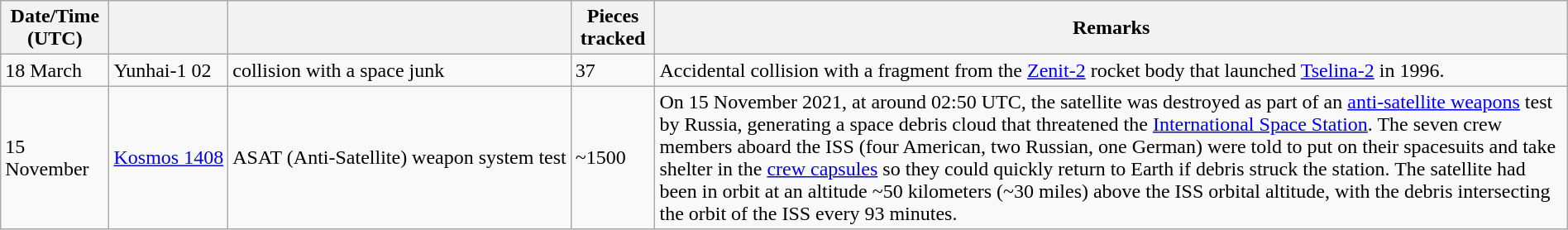<table class="wikitable" style="width:100%;">
<tr>
<th>Date/Time (UTC)</th>
<th></th>
<th></th>
<th>Pieces tracked</th>
<th>Remarks</th>
</tr>
<tr>
<td>18 March</td>
<td nowrap> Yunhai-1 02</td>
<td nowrap>collision with a space junk</td>
<td>37</td>
<td>Accidental collision with a fragment from the <a href='#'>Zenit-2</a> rocket body that launched <a href='#'>Tselina-2</a> in 1996.</td>
</tr>
<tr>
<td>15 November</td>
<td nowrap> <a href='#'>Kosmos 1408</a></td>
<td nowrap>ASAT (Anti-Satellite) weapon system test</td>
<td>~1500</td>
<td>On 15 November 2021, at around 02:50 UTC, the satellite was destroyed as part of an <a href='#'>anti-satellite weapons</a> test by Russia, generating a space debris cloud that threatened the <a href='#'>International Space Station</a>. The seven crew members aboard the ISS (four American, two Russian, one German) were told to put on their spacesuits and take shelter in the <a href='#'>crew capsules</a> so they could quickly return to Earth if debris struck the station. The satellite had been in orbit at an altitude ~50 kilometers (~30 miles) above the ISS orbital altitude, with the debris intersecting the orbit of the ISS every 93 minutes.</td>
</tr>
</table>
